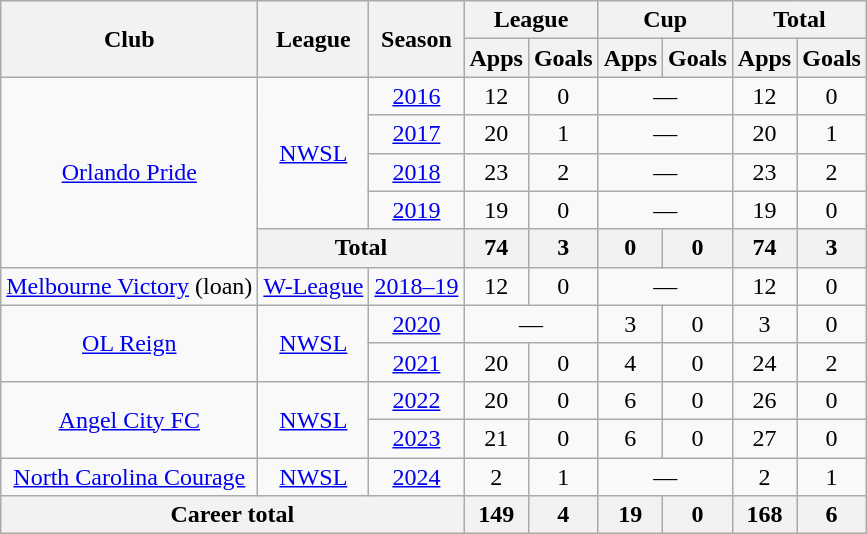<table class="wikitable" style="text-align: center;">
<tr>
<th rowspan="2">Club</th>
<th rowspan="2">League</th>
<th rowspan="2">Season</th>
<th colspan="2">League</th>
<th colspan="2">Cup</th>
<th colspan="2">Total</th>
</tr>
<tr>
<th>Apps</th>
<th>Goals</th>
<th>Apps</th>
<th>Goals</th>
<th>Apps</th>
<th>Goals</th>
</tr>
<tr>
<td rowspan="5"><a href='#'>Orlando Pride</a></td>
<td rowspan="4"><a href='#'>NWSL</a></td>
<td><a href='#'>2016</a></td>
<td>12</td>
<td>0</td>
<td colspan="2">—</td>
<td>12</td>
<td>0</td>
</tr>
<tr>
<td><a href='#'>2017</a></td>
<td>20</td>
<td>1</td>
<td colspan="2">—</td>
<td>20</td>
<td>1</td>
</tr>
<tr>
<td><a href='#'>2018</a></td>
<td>23</td>
<td>2</td>
<td colspan="2">—</td>
<td>23</td>
<td>2</td>
</tr>
<tr>
<td><a href='#'>2019</a></td>
<td>19</td>
<td>0</td>
<td colspan="2">—</td>
<td>19</td>
<td>0</td>
</tr>
<tr>
<th colspan="2">Total</th>
<th>74</th>
<th>3</th>
<th>0</th>
<th>0</th>
<th>74</th>
<th>3</th>
</tr>
<tr>
<td><a href='#'>Melbourne Victory</a> (loan)</td>
<td><a href='#'>W-League</a></td>
<td><a href='#'>2018–19</a></td>
<td>12</td>
<td>0</td>
<td colspan="2">—</td>
<td>12</td>
<td>0</td>
</tr>
<tr>
<td rowspan="2"><a href='#'>OL Reign</a></td>
<td rowspan="2"><a href='#'>NWSL</a></td>
<td><a href='#'>2020</a></td>
<td colspan="2">—</td>
<td>3</td>
<td>0</td>
<td>3</td>
<td>0</td>
</tr>
<tr>
<td><a href='#'>2021</a></td>
<td>20</td>
<td>0</td>
<td>4</td>
<td>0</td>
<td>24</td>
<td>2</td>
</tr>
<tr>
<td rowspan="2"><a href='#'>Angel City FC</a></td>
<td rowspan="2"><a href='#'>NWSL</a></td>
<td><a href='#'>2022</a></td>
<td>20</td>
<td>0</td>
<td>6</td>
<td>0</td>
<td>26</td>
<td>0</td>
</tr>
<tr>
<td><a href='#'>2023</a></td>
<td>21</td>
<td>0</td>
<td>6</td>
<td>0</td>
<td>27</td>
<td>0</td>
</tr>
<tr>
<td rowspan="1"><a href='#'>North Carolina Courage</a></td>
<td rowspan="1"><a href='#'>NWSL</a></td>
<td><a href='#'>2024</a></td>
<td>2</td>
<td>1</td>
<td colspan="2">—</td>
<td>2</td>
<td>1</td>
</tr>
<tr>
<th colspan="3">Career total</th>
<th>149</th>
<th>4</th>
<th>19</th>
<th>0</th>
<th>168</th>
<th>6</th>
</tr>
</table>
